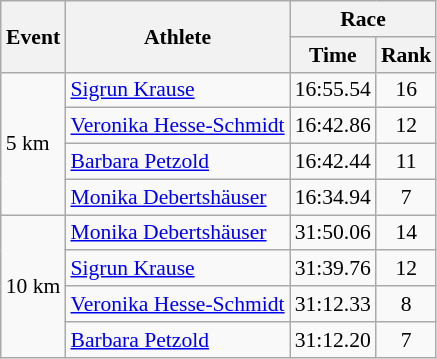<table class="wikitable" border="1" style="font-size:90%">
<tr>
<th rowspan=2>Event</th>
<th rowspan=2>Athlete</th>
<th colspan=2>Race</th>
</tr>
<tr>
<th>Time</th>
<th>Rank</th>
</tr>
<tr>
<td rowspan=4>5 km</td>
<td><a href='#'>Sigrun Krause</a></td>
<td align=center>16:55.54</td>
<td align=center>16</td>
</tr>
<tr>
<td><a href='#'>Veronika Hesse-Schmidt</a></td>
<td align=center>16:42.86</td>
<td align=center>12</td>
</tr>
<tr>
<td><a href='#'>Barbara Petzold</a></td>
<td align=center>16:42.44</td>
<td align=center>11</td>
</tr>
<tr>
<td><a href='#'>Monika Debertshäuser</a></td>
<td align=center>16:34.94</td>
<td align=center>7</td>
</tr>
<tr>
<td rowspan=4>10 km</td>
<td><a href='#'>Monika Debertshäuser</a></td>
<td align=center>31:50.06</td>
<td align=center>14</td>
</tr>
<tr>
<td><a href='#'>Sigrun Krause</a></td>
<td align=center>31:39.76</td>
<td align=center>12</td>
</tr>
<tr>
<td><a href='#'>Veronika Hesse-Schmidt</a></td>
<td align=center>31:12.33</td>
<td align=center>8</td>
</tr>
<tr>
<td><a href='#'>Barbara Petzold</a></td>
<td align=center>31:12.20</td>
<td align=center>7</td>
</tr>
</table>
